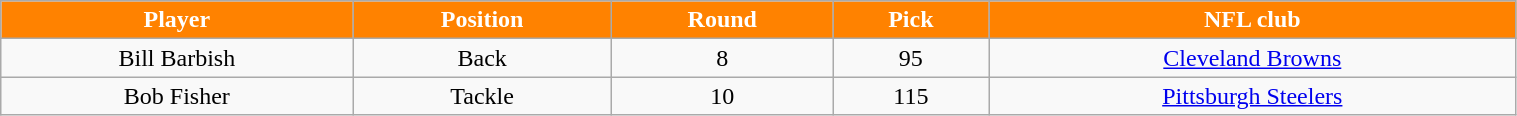<table class="wikitable" width="80%">
<tr align="center"  style="background:#FF8200;color:#FFFFFF;">
<td><strong>Player</strong></td>
<td><strong>Position</strong></td>
<td><strong>Round</strong></td>
<td><strong>Pick</strong></td>
<td><strong>NFL club</strong></td>
</tr>
<tr align="center" bgcolor="">
<td>Bill Barbish</td>
<td>Back</td>
<td>8</td>
<td>95</td>
<td><a href='#'>Cleveland Browns</a></td>
</tr>
<tr align="center" bgcolor="">
<td>Bob Fisher</td>
<td>Tackle</td>
<td>10</td>
<td>115</td>
<td><a href='#'>Pittsburgh Steelers</a></td>
</tr>
</table>
